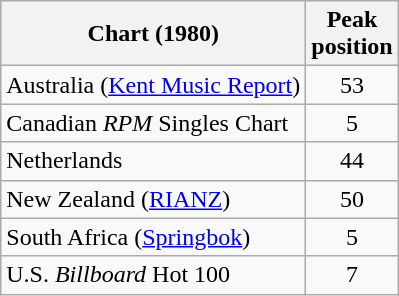<table class="wikitable sortable">
<tr>
<th>Chart (1980)</th>
<th>Peak<br>position</th>
</tr>
<tr>
<td>Australia (<a href='#'>Kent Music Report</a>)</td>
<td style="text-align:center;">53</td>
</tr>
<tr>
<td>Canadian <em>RPM</em> Singles Chart</td>
<td style="text-align:center;">5</td>
</tr>
<tr>
<td>Netherlands</td>
<td style="text-align:center;">44</td>
</tr>
<tr>
<td>New Zealand (<a href='#'>RIANZ</a>)</td>
<td style="text-align:center;">50</td>
</tr>
<tr>
<td>South Africa (<a href='#'>Springbok</a>)</td>
<td align="center">5</td>
</tr>
<tr>
<td>U.S. <em>Billboard</em> Hot 100</td>
<td style="text-align:center;">7</td>
</tr>
</table>
